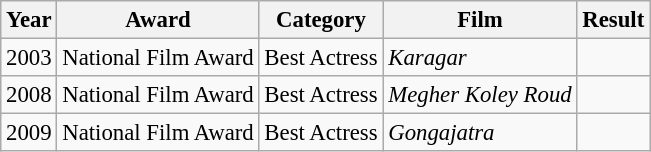<table class="wikitable" style="font-size: 95%;">
<tr>
<th>Year</th>
<th>Award</th>
<th>Category</th>
<th>Film</th>
<th>Result</th>
</tr>
<tr>
<td>2003</td>
<td>National Film Award</td>
<td>Best Actress</td>
<td><em>Karagar</em></td>
<td></td>
</tr>
<tr>
<td>2008</td>
<td>National Film Award</td>
<td>Best Actress</td>
<td><em>Megher Koley Roud</em></td>
<td></td>
</tr>
<tr>
<td>2009</td>
<td>National Film Award</td>
<td>Best Actress</td>
<td><em>Gongajatra</em></td>
<td></td>
</tr>
</table>
